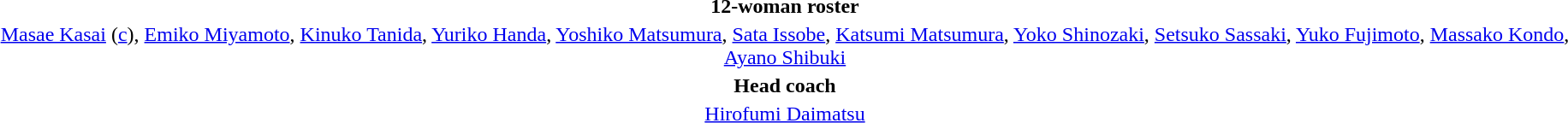<table style="text-align: center; margin-top: 2em; margin-left: auto; margin-right: auto">
<tr>
<td><strong>12-woman roster</strong></td>
</tr>
<tr>
<td><a href='#'>Masae Kasai</a> (<a href='#'>c</a>), <a href='#'>Emiko Miyamoto</a>, <a href='#'>Kinuko Tanida</a>, <a href='#'>Yuriko Handa</a>, <a href='#'>Yoshiko Matsumura</a>, <a href='#'>Sata Issobe</a>, <a href='#'>Katsumi Matsumura</a>, <a href='#'>Yoko Shinozaki</a>, <a href='#'>Setsuko Sassaki</a>, <a href='#'>Yuko Fujimoto</a>, <a href='#'>Massako Kondo</a>, <a href='#'>Ayano Shibuki</a></td>
</tr>
<tr>
<td><strong>Head coach</strong></td>
</tr>
<tr>
<td><a href='#'>Hirofumi Daimatsu</a></td>
</tr>
</table>
